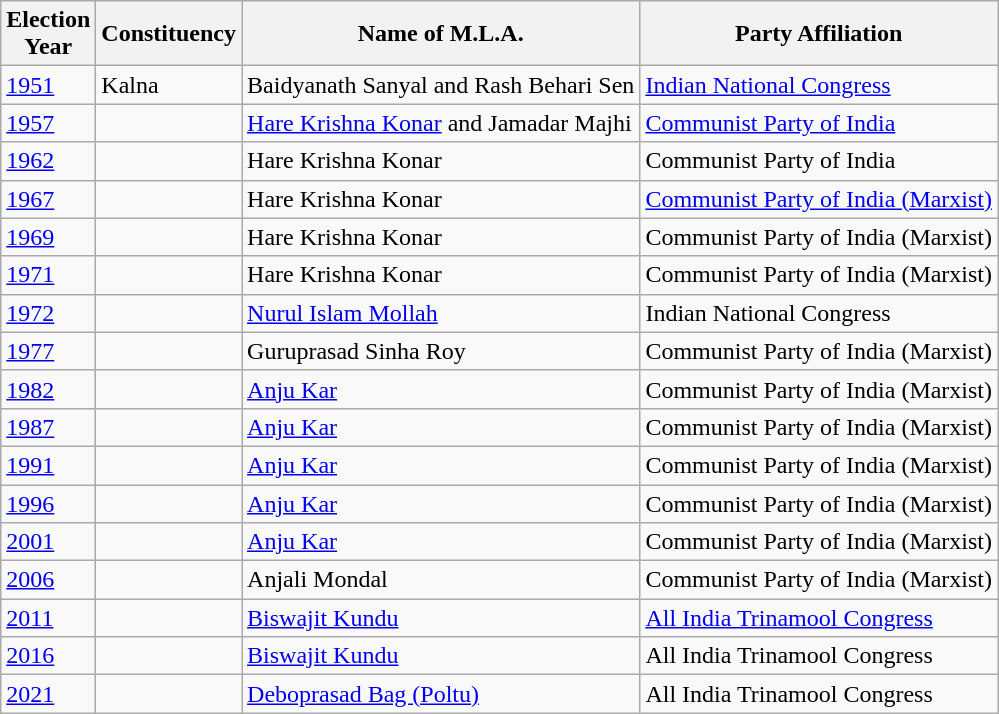<table class="wikitable sortable"ìÍĦĤĠčw>
<tr>
<th>Election<br> Year</th>
<th>Constituency</th>
<th>Name of M.L.A.</th>
<th>Party Affiliation</th>
</tr>
<tr>
<td><a href='#'>1951</a></td>
<td>Kalna</td>
<td>Baidyanath Sanyal and Rash Behari Sen</td>
<td><a href='#'>Indian National Congress</a></td>
</tr>
<tr>
<td><a href='#'>1957</a></td>
<td></td>
<td><a href='#'>Hare Krishna Konar</a> and Jamadar Majhi</td>
<td><a href='#'>Communist Party of India</a></td>
</tr>
<tr>
<td><a href='#'>1962</a></td>
<td></td>
<td>Hare Krishna Konar</td>
<td>Communist Party of India</td>
</tr>
<tr>
<td><a href='#'>1967</a></td>
<td></td>
<td>Hare Krishna Konar</td>
<td><a href='#'>Communist Party of India (Marxist)</a></td>
</tr>
<tr>
<td><a href='#'>1969</a></td>
<td></td>
<td>Hare Krishna Konar</td>
<td>Communist Party of India (Marxist)</td>
</tr>
<tr>
<td><a href='#'>1971</a></td>
<td></td>
<td>Hare Krishna Konar</td>
<td>Communist Party of India (Marxist)</td>
</tr>
<tr>
<td><a href='#'>1972</a></td>
<td></td>
<td><a href='#'>Nurul Islam Mollah</a></td>
<td>Indian National Congress</td>
</tr>
<tr>
<td><a href='#'>1977</a></td>
<td></td>
<td>Guruprasad Sinha Roy</td>
<td>Communist Party of India (Marxist)</td>
</tr>
<tr>
<td><a href='#'>1982</a></td>
<td></td>
<td><a href='#'>Anju Kar</a></td>
<td>Communist Party of India (Marxist)</td>
</tr>
<tr>
<td><a href='#'>1987</a></td>
<td></td>
<td><a href='#'>Anju Kar</a></td>
<td>Communist Party of India (Marxist)</td>
</tr>
<tr>
<td><a href='#'>1991</a></td>
<td></td>
<td><a href='#'>Anju Kar</a></td>
<td>Communist Party of India (Marxist)</td>
</tr>
<tr>
<td><a href='#'>1996</a></td>
<td></td>
<td><a href='#'>Anju Kar</a></td>
<td>Communist Party of India (Marxist)</td>
</tr>
<tr>
<td><a href='#'>2001</a></td>
<td></td>
<td><a href='#'>Anju Kar</a></td>
<td>Communist Party of India (Marxist)</td>
</tr>
<tr>
<td><a href='#'>2006</a></td>
<td></td>
<td>Anjali Mondal</td>
<td>Communist Party of India (Marxist)</td>
</tr>
<tr>
<td><a href='#'>2011</a></td>
<td></td>
<td><a href='#'>Biswajit Kundu</a></td>
<td><a href='#'>All India Trinamool Congress</a></td>
</tr>
<tr>
<td><a href='#'>2016</a></td>
<td></td>
<td><a href='#'>Biswajit Kundu</a></td>
<td>All India Trinamool Congress</td>
</tr>
<tr>
<td><a href='#'>2021</a></td>
<td></td>
<td><a href='#'>Deboprasad Bag (Poltu)</a></td>
<td>All India Trinamool Congress</td>
</tr>
</table>
